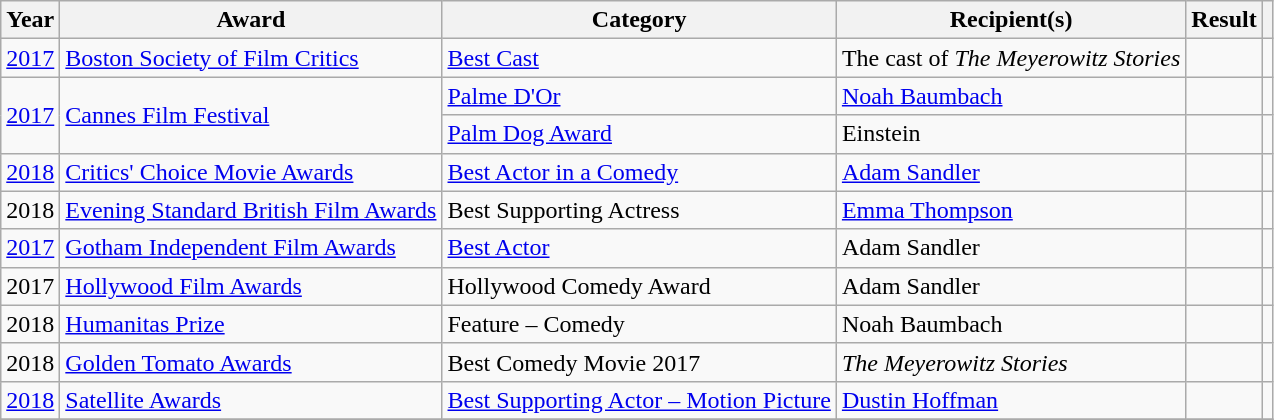<table class="wikitable plainrowheaders sortable">
<tr>
<th scope="col">Year</th>
<th scope="col">Award</th>
<th scope="col">Category</th>
<th scope="col">Recipient(s)</th>
<th scope="col">Result</th>
<th scope="col" class="unsortable"></th>
</tr>
<tr>
<td><a href='#'>2017</a></td>
<td><a href='#'>Boston Society of Film Critics</a></td>
<td><a href='#'>Best Cast</a></td>
<td>The cast of <em>The Meyerowitz Stories</em></td>
<td></td>
<td style="text-align:center;"></td>
</tr>
<tr>
<td rowspan="2"><a href='#'>2017</a></td>
<td rowspan="2"><a href='#'>Cannes Film Festival</a></td>
<td><a href='#'>Palme D'Or</a></td>
<td><a href='#'>Noah Baumbach</a></td>
<td></td>
<td style="text-align:center;"></td>
</tr>
<tr>
<td><a href='#'>Palm Dog Award</a></td>
<td>Einstein</td>
<td></td>
<td style="text-align:center;"></td>
</tr>
<tr>
<td><a href='#'>2018</a></td>
<td><a href='#'>Critics' Choice Movie Awards</a></td>
<td><a href='#'>Best Actor in a Comedy</a></td>
<td><a href='#'>Adam Sandler</a></td>
<td></td>
<td style="text-align:center;"></td>
</tr>
<tr>
<td>2018</td>
<td><a href='#'>Evening Standard British Film Awards</a></td>
<td>Best Supporting Actress</td>
<td><a href='#'>Emma Thompson</a></td>
<td></td>
<td style="text-align:center;"></td>
</tr>
<tr>
<td><a href='#'>2017</a></td>
<td><a href='#'>Gotham Independent Film Awards</a></td>
<td><a href='#'>Best Actor</a></td>
<td>Adam Sandler</td>
<td></td>
<td style="text-align:center;"></td>
</tr>
<tr>
<td>2017</td>
<td><a href='#'>Hollywood Film Awards</a></td>
<td>Hollywood Comedy Award</td>
<td>Adam Sandler</td>
<td></td>
<td style="text-align:center;"></td>
</tr>
<tr>
<td>2018</td>
<td><a href='#'>Humanitas Prize</a></td>
<td>Feature – Comedy</td>
<td>Noah Baumbach</td>
<td></td>
<td style="text-align:center;"></td>
</tr>
<tr>
<td>2018</td>
<td><a href='#'>Golden Tomato Awards</a></td>
<td>Best Comedy Movie 2017</td>
<td><em>The Meyerowitz Stories</em></td>
<td></td>
<td style="text-align:center;"></td>
</tr>
<tr>
<td><a href='#'>2018</a></td>
<td><a href='#'>Satellite Awards</a></td>
<td><a href='#'>Best Supporting Actor – Motion Picture</a></td>
<td><a href='#'>Dustin Hoffman</a></td>
<td></td>
<td style="text-align:center;"></td>
</tr>
<tr>
</tr>
</table>
